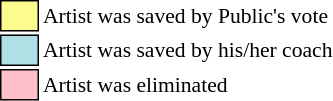<table class="toccolours" style="font-size: 90%; white-space: nowrap;">
<tr>
<td style="background-color:#fdfc8f; border: 1px solid black">      </td>
<td>Artist was saved by Public's vote</td>
</tr>
<tr>
<td style="background-color:#B0E0E6; border: 1px solid black">      </td>
<td>Artist was saved by his/her coach</td>
</tr>
<tr>
<td style="background-color:pink; border: 1px solid black">      </td>
<td>Artist was eliminated</td>
</tr>
<tr>
</tr>
</table>
